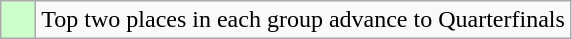<table class="wikitable">
<tr>
<td style="background: #ccffcc;">    </td>
<td>Top two places in each group advance to Quarterfinals</td>
</tr>
</table>
